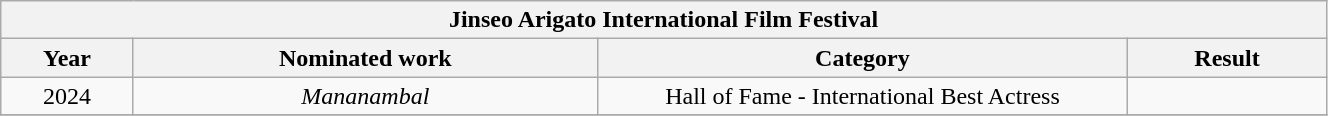<table width="70%" class="wikitable sortable">
<tr>
<th colspan="4" align="center">Jinseo Arigato International Film Festival</th>
</tr>
<tr>
<th width="10%">Year</th>
<th width="35%">Nominated work</th>
<th width="40%">Category</th>
<th width="15%">Result</th>
</tr>
<tr>
<td align="center">2024</td>
<td align="center"><em>Mananambal</em></td>
<td align="center">Hall of Fame - International Best Actress</td>
<td></td>
</tr>
<tr>
</tr>
</table>
